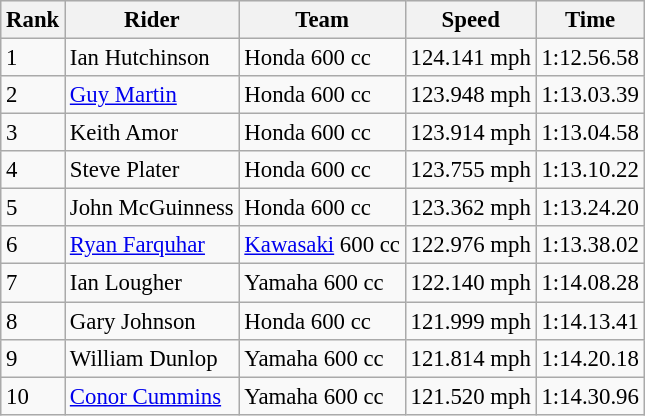<table class="wikitable" style="font-size: 95%;">
<tr style="background:#efefef;">
<th>Rank</th>
<th>Rider</th>
<th>Team</th>
<th>Speed</th>
<th>Time</th>
</tr>
<tr>
<td>1</td>
<td> Ian Hutchinson</td>
<td>Honda 600 cc</td>
<td>124.141 mph</td>
<td>1:12.56.58</td>
</tr>
<tr>
<td>2</td>
<td> <a href='#'>Guy Martin</a></td>
<td>Honda 600 cc</td>
<td>123.948 mph</td>
<td>1:13.03.39</td>
</tr>
<tr>
<td>3</td>
<td> Keith Amor</td>
<td>Honda 600 cc</td>
<td>123.914 mph</td>
<td>1:13.04.58</td>
</tr>
<tr>
<td>4</td>
<td> Steve Plater</td>
<td>Honda 600 cc</td>
<td>123.755 mph</td>
<td>1:13.10.22</td>
</tr>
<tr>
<td>5</td>
<td> John McGuinness</td>
<td>Honda 600 cc</td>
<td>123.362 mph</td>
<td>1:13.24.20</td>
</tr>
<tr>
<td>6</td>
<td> <a href='#'>Ryan Farquhar</a></td>
<td><a href='#'>Kawasaki</a> 600 cc</td>
<td>122.976 mph</td>
<td>1:13.38.02</td>
</tr>
<tr>
<td>7</td>
<td> Ian Lougher</td>
<td>Yamaha 600 cc</td>
<td>122.140 mph</td>
<td>1:14.08.28</td>
</tr>
<tr>
<td>8</td>
<td> Gary Johnson</td>
<td>Honda 600 cc</td>
<td>121.999 mph</td>
<td>1:14.13.41</td>
</tr>
<tr>
<td>9</td>
<td> William Dunlop</td>
<td>Yamaha 600 cc</td>
<td>121.814 mph</td>
<td>1:14.20.18</td>
</tr>
<tr>
<td>10</td>
<td> <a href='#'>Conor Cummins</a></td>
<td>Yamaha 600 cc</td>
<td>121.520 mph</td>
<td>1:14.30.96</td>
</tr>
</table>
